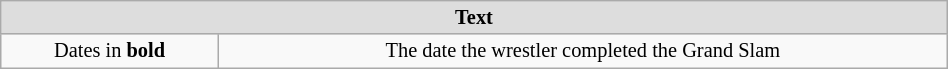<table class="wikitable" width="50%" style="font-size:85%; text-align:center;">
<tr>
<th style="background: #DDDDDD;" colspan="2">Text</th>
</tr>
<tr>
<td>Dates in <strong>bold</strong></td>
<td>The date the wrestler completed the Grand Slam</td>
</tr>
</table>
